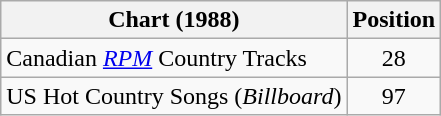<table class="wikitable">
<tr>
<th>Chart (1988)</th>
<th>Position</th>
</tr>
<tr>
<td align="left">Canadian <em><a href='#'>RPM</a></em> Country Tracks</td>
<td align="center">28</td>
</tr>
<tr>
<td>US Hot Country Songs (<em>Billboard</em>)</td>
<td align="center">97</td>
</tr>
</table>
